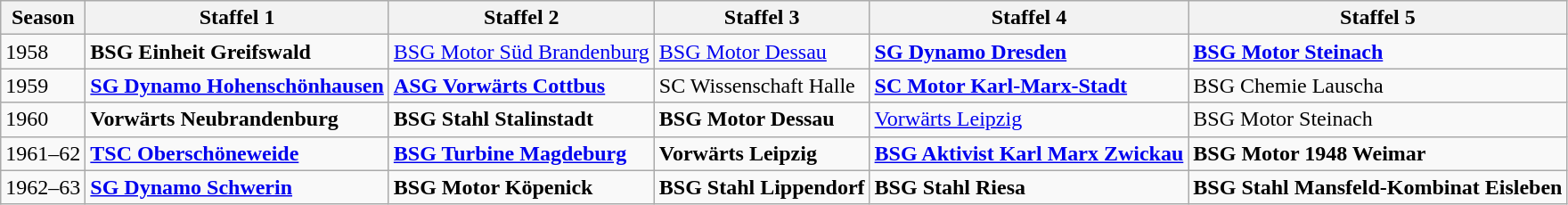<table class="wikitable">
<tr>
<th>Season</th>
<th>Staffel 1</th>
<th>Staffel 2</th>
<th>Staffel 3</th>
<th>Staffel 4</th>
<th>Staffel 5</th>
</tr>
<tr>
<td>1958</td>
<td><strong>BSG Einheit Greifswald</strong></td>
<td><a href='#'>BSG Motor Süd Brandenburg</a></td>
<td><a href='#'>BSG Motor Dessau</a></td>
<td><strong><a href='#'>SG Dynamo Dresden</a></strong></td>
<td><strong><a href='#'>BSG Motor Steinach</a></strong></td>
</tr>
<tr>
<td>1959</td>
<td><strong><a href='#'>SG Dynamo Hohenschönhausen</a></strong></td>
<td><strong><a href='#'>ASG Vorwärts Cottbus</a></strong></td>
<td HSG Wissenschaft Halle>SC Wissenschaft Halle</td>
<td><strong><a href='#'>SC Motor Karl-Marx-Stadt</a></strong></td>
<td FSV 07 Lauscha>BSG Chemie Lauscha</td>
</tr>
<tr>
<td>1960</td>
<td><strong>Vorwärts Neubrandenburg</strong></td>
<td><strong>BSG Stahl Stalinstadt</strong></td>
<td><strong>BSG Motor Dessau</strong></td>
<td><a href='#'>Vorwärts Leipzig</a></td>
<td>BSG Motor Steinach</td>
</tr>
<tr>
<td>1961–62</td>
<td><strong><a href='#'>TSC Oberschöneweide</a></strong></td>
<td><strong><a href='#'>BSG Turbine Magdeburg</a></strong></td>
<td><strong>Vorwärts Leipzig</strong></td>
<td><strong><a href='#'>BSG Aktivist Karl Marx Zwickau</a></strong></td>
<td><strong>BSG Motor 1948 Weimar</strong></td>
</tr>
<tr>
<td>1962–63</td>
<td><strong><a href='#'>SG Dynamo Schwerin</a></strong></td>
<td><strong>BSG Motor Köpenick</strong></td>
<td><strong>BSG Stahl Lippendorf</strong></td>
<td><strong>BSG Stahl Riesa</strong></td>
<td><strong>BSG Stahl Mansfeld-Kombinat Eisleben</strong></td>
</tr>
</table>
